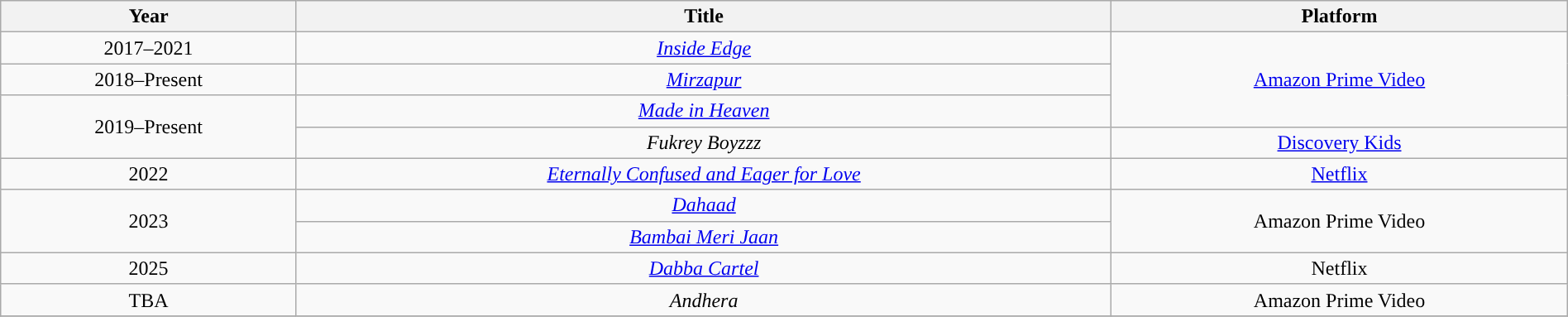<table class="wikitable plainrowheaders sortable" style="width: 100%; text-align: center;">
<tr>
<th>Year</th>
<th>Title</th>
<th>Platform</th>
</tr>
<tr>
<td>2017–2021</td>
<td><em><a href='#'>Inside Edge</a></em></td>
<td rowspan="3"><a href='#'>Amazon Prime Video</a></td>
</tr>
<tr>
<td>2018–Present</td>
<td><em><a href='#'>Mirzapur</a></em></td>
</tr>
<tr>
<td rowspan=2>2019–Present</td>
<td><em><a href='#'>Made in Heaven</a></em></td>
</tr>
<tr>
<td><em>Fukrey Boyzzz</em></td>
<td><a href='#'>Discovery Kids</a></td>
</tr>
<tr>
<td>2022</td>
<td><em><a href='#'>Eternally Confused and Eager for Love</a></em></td>
<td><a href='#'>Netflix</a></td>
</tr>
<tr>
<td rowspan="2">2023</td>
<td><em><a href='#'>Dahaad</a></em></td>
<td rowspan="2">Amazon Prime Video</td>
</tr>
<tr>
<td><em><a href='#'>Bambai Meri Jaan</a></em></td>
</tr>
<tr>
<td>2025</td>
<td><em><a href='#'>Dabba Cartel</a></em></td>
<td>Netflix</td>
</tr>
<tr>
<td>TBA</td>
<td><em>Andhera</em></td>
<td>Amazon Prime Video</td>
</tr>
<tr>
</tr>
</table>
